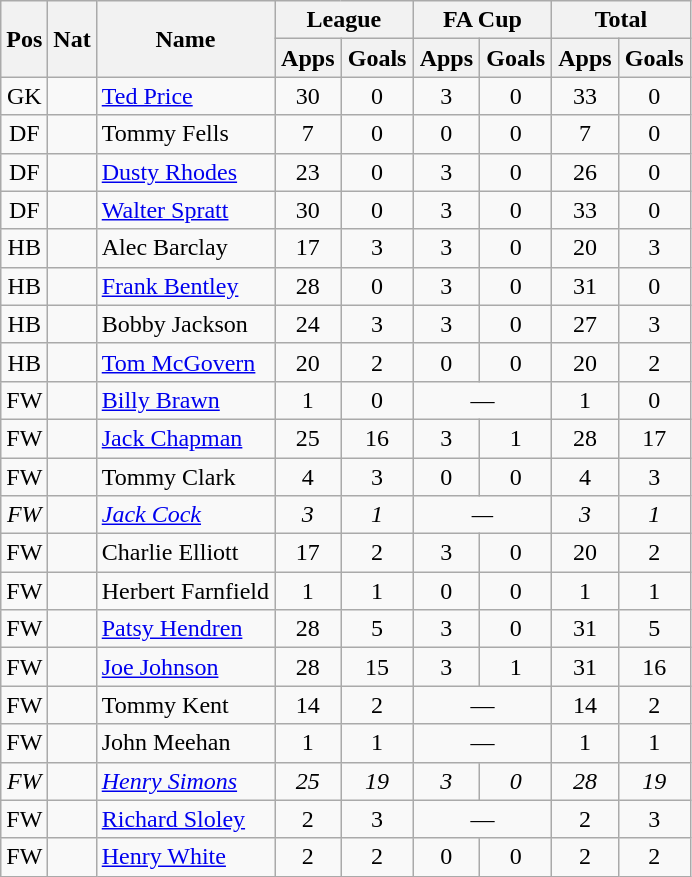<table class="wikitable" style="text-align:center">
<tr>
<th rowspan="2">Pos</th>
<th rowspan="2">Nat</th>
<th rowspan="2">Name</th>
<th colspan="2" style="width:85px;">League</th>
<th colspan="2" style="width:85px;">FA Cup</th>
<th colspan="2" style="width:85px;">Total</th>
</tr>
<tr>
<th>Apps</th>
<th>Goals</th>
<th>Apps</th>
<th>Goals</th>
<th>Apps</th>
<th>Goals</th>
</tr>
<tr>
<td>GK</td>
<td></td>
<td style="text-align:left;"><a href='#'>Ted Price</a></td>
<td>30</td>
<td>0</td>
<td>3</td>
<td>0</td>
<td>33</td>
<td>0</td>
</tr>
<tr>
<td>DF</td>
<td></td>
<td style="text-align:left;">Tommy Fells</td>
<td>7</td>
<td>0</td>
<td>0</td>
<td>0</td>
<td>7</td>
<td>0</td>
</tr>
<tr>
<td>DF</td>
<td></td>
<td style="text-align:left;"><a href='#'>Dusty Rhodes</a></td>
<td>23</td>
<td>0</td>
<td>3</td>
<td>0</td>
<td>26</td>
<td>0</td>
</tr>
<tr>
<td>DF</td>
<td></td>
<td style="text-align:left;"><a href='#'>Walter Spratt</a></td>
<td>30</td>
<td>0</td>
<td>3</td>
<td>0</td>
<td>33</td>
<td>0</td>
</tr>
<tr>
<td>HB</td>
<td></td>
<td style="text-align:left;">Alec Barclay</td>
<td>17</td>
<td>3</td>
<td>3</td>
<td>0</td>
<td>20</td>
<td>3</td>
</tr>
<tr>
<td>HB</td>
<td></td>
<td style="text-align:left;"><a href='#'>Frank Bentley</a></td>
<td>28</td>
<td>0</td>
<td>3</td>
<td>0</td>
<td>31</td>
<td>0</td>
</tr>
<tr>
<td>HB</td>
<td></td>
<td style="text-align:left;">Bobby Jackson</td>
<td>24</td>
<td>3</td>
<td>3</td>
<td>0</td>
<td>27</td>
<td>3</td>
</tr>
<tr>
<td>HB</td>
<td></td>
<td style="text-align:left;"><a href='#'>Tom McGovern</a></td>
<td>20</td>
<td>2</td>
<td>0</td>
<td>0</td>
<td>20</td>
<td>2</td>
</tr>
<tr>
<td>FW</td>
<td></td>
<td style="text-align:left;"><a href='#'>Billy Brawn</a></td>
<td>1</td>
<td>0</td>
<td colspan="2">—</td>
<td>1</td>
<td>0</td>
</tr>
<tr>
<td>FW</td>
<td></td>
<td style="text-align:left;"><a href='#'>Jack Chapman</a></td>
<td>25</td>
<td>16</td>
<td>3</td>
<td>1</td>
<td>28</td>
<td>17</td>
</tr>
<tr>
<td>FW</td>
<td></td>
<td style="text-align:left;">Tommy Clark</td>
<td>4</td>
<td>3</td>
<td>0</td>
<td>0</td>
<td>4</td>
<td>3</td>
</tr>
<tr>
<td><em>FW</em></td>
<td><em></em></td>
<td style="text-align:left;"><em><a href='#'>Jack Cock</a></em></td>
<td><em>3</em></td>
<td><em>1</em></td>
<td colspan="2"><em>—</em></td>
<td><em>3</em></td>
<td><em>1</em></td>
</tr>
<tr>
<td>FW</td>
<td></td>
<td style="text-align:left;">Charlie Elliott</td>
<td>17</td>
<td>2</td>
<td>3</td>
<td>0</td>
<td>20</td>
<td>2</td>
</tr>
<tr>
<td>FW</td>
<td></td>
<td style="text-align:left;">Herbert Farnfield</td>
<td>1</td>
<td>1</td>
<td>0</td>
<td>0</td>
<td>1</td>
<td>1</td>
</tr>
<tr>
<td>FW</td>
<td></td>
<td style="text-align:left;"><a href='#'>Patsy Hendren</a></td>
<td>28</td>
<td>5</td>
<td>3</td>
<td>0</td>
<td>31</td>
<td>5</td>
</tr>
<tr>
<td>FW</td>
<td></td>
<td style="text-align:left;"><a href='#'>Joe Johnson</a></td>
<td>28</td>
<td>15</td>
<td>3</td>
<td>1</td>
<td>31</td>
<td>16</td>
</tr>
<tr>
<td>FW</td>
<td></td>
<td style="text-align:left;">Tommy Kent</td>
<td>14</td>
<td>2</td>
<td colspan="2">—</td>
<td>14</td>
<td>2</td>
</tr>
<tr>
<td>FW</td>
<td></td>
<td style="text-align:left;">John Meehan</td>
<td>1</td>
<td>1</td>
<td colspan="2">—</td>
<td>1</td>
<td>1</td>
</tr>
<tr>
<td><em>FW</em></td>
<td><em></em></td>
<td style="text-align:left;"><a href='#'><em>Henry Simons</em></a></td>
<td><em>25</em></td>
<td><em>19</em></td>
<td><em>3</em></td>
<td><em>0</em></td>
<td><em>28</em></td>
<td><em>19</em></td>
</tr>
<tr>
<td>FW</td>
<td></td>
<td style="text-align:left;"><a href='#'>Richard Sloley</a></td>
<td>2</td>
<td>3</td>
<td colspan="2">—</td>
<td>2</td>
<td>3</td>
</tr>
<tr>
<td>FW</td>
<td></td>
<td style="text-align:left;"><a href='#'>Henry White</a></td>
<td>2</td>
<td>2</td>
<td>0</td>
<td>0</td>
<td>2</td>
<td>2</td>
</tr>
</table>
